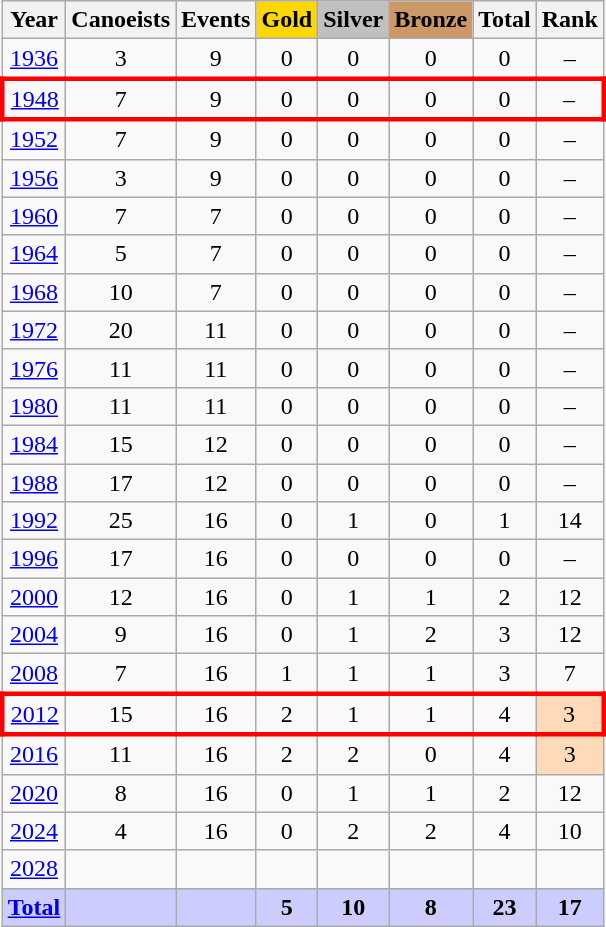<table class="wikitable sortable collapsible collapsed">
<tr>
<th>Year</th>
<th>Canoeists</th>
<th>Events</th>
<th style="text-align:center; background-color:gold;"><strong>Gold</strong></th>
<th style="text-align:center; background-color:silver;"><strong>Silver</strong></th>
<th style="text-align:center; background-color:#c96;"><strong>Bronze</strong></th>
<th>Total</th>
<th>Rank</th>
</tr>
<tr style="text-align:center">
<td><a href='#'>1936</a></td>
<td>3</td>
<td>9</td>
<td>0</td>
<td>0</td>
<td>0</td>
<td>0</td>
<td>–</td>
</tr>
<tr style="text-align:center;border: 3px solid red">
<td><a href='#'>1948</a></td>
<td>7</td>
<td>9</td>
<td>0</td>
<td>0</td>
<td>0</td>
<td>0</td>
<td>–</td>
</tr>
<tr style="text-align:center">
<td><a href='#'>1952</a></td>
<td>7</td>
<td>9</td>
<td>0</td>
<td>0</td>
<td>0</td>
<td>0</td>
<td>–</td>
</tr>
<tr style="text-align:center">
<td><a href='#'>1956</a></td>
<td>3</td>
<td>9</td>
<td>0</td>
<td>0</td>
<td>0</td>
<td>0</td>
<td>–</td>
</tr>
<tr style="text-align:center">
<td><a href='#'>1960</a></td>
<td>7</td>
<td>7</td>
<td>0</td>
<td>0</td>
<td>0</td>
<td>0</td>
<td>–</td>
</tr>
<tr style="text-align:center">
<td><a href='#'>1964</a></td>
<td>5</td>
<td>7</td>
<td>0</td>
<td>0</td>
<td>0</td>
<td>0</td>
<td>–</td>
</tr>
<tr style="text-align:center">
<td><a href='#'>1968</a></td>
<td>10</td>
<td>7</td>
<td>0</td>
<td>0</td>
<td>0</td>
<td>0</td>
<td>–</td>
</tr>
<tr style="text-align:center">
<td><a href='#'>1972</a></td>
<td>20</td>
<td>11</td>
<td>0</td>
<td>0</td>
<td>0</td>
<td>0</td>
<td>–</td>
</tr>
<tr style="text-align:center">
<td><a href='#'>1976</a></td>
<td>11</td>
<td>11</td>
<td>0</td>
<td>0</td>
<td>0</td>
<td>0</td>
<td>–</td>
</tr>
<tr style="text-align:center">
<td><a href='#'>1980</a></td>
<td>11</td>
<td>11</td>
<td>0</td>
<td>0</td>
<td>0</td>
<td>0</td>
<td>–</td>
</tr>
<tr style="text-align:center">
<td><a href='#'>1984</a></td>
<td>15</td>
<td>12</td>
<td>0</td>
<td>0</td>
<td>0</td>
<td>0</td>
<td>–</td>
</tr>
<tr style="text-align:center">
<td><a href='#'>1988</a></td>
<td>17</td>
<td>12</td>
<td>0</td>
<td>0</td>
<td>0</td>
<td>0</td>
<td>–</td>
</tr>
<tr style="text-align:center">
<td><a href='#'>1992</a></td>
<td>25</td>
<td>16</td>
<td>0</td>
<td>1</td>
<td>0</td>
<td>1</td>
<td>14</td>
</tr>
<tr style="text-align:center">
<td><a href='#'>1996</a></td>
<td>17</td>
<td>16</td>
<td>0</td>
<td>0</td>
<td>0</td>
<td>0</td>
<td>–</td>
</tr>
<tr style="text-align:center">
<td><a href='#'>2000</a></td>
<td>12</td>
<td>16</td>
<td>0</td>
<td>1</td>
<td>1</td>
<td>2</td>
<td>12</td>
</tr>
<tr style="text-align:center">
<td><a href='#'>2004</a></td>
<td>9</td>
<td>16</td>
<td>0</td>
<td>1</td>
<td>2</td>
<td>3</td>
<td>12</td>
</tr>
<tr style="text-align:center">
<td><a href='#'>2008</a></td>
<td>7</td>
<td>16</td>
<td>1</td>
<td>1</td>
<td>1</td>
<td>3</td>
<td>7</td>
</tr>
<tr style="text-align:center;border: 3px solid red">
<td><a href='#'>2012</a></td>
<td>15</td>
<td>16</td>
<td>2</td>
<td>1</td>
<td>1</td>
<td>4</td>
<td style="background-color:#ffdab9">3</td>
</tr>
<tr style="text-align:center">
<td><a href='#'>2016</a></td>
<td>11</td>
<td>16</td>
<td>2</td>
<td>2</td>
<td>0</td>
<td>4</td>
<td style="background-color:#ffdab9">3</td>
</tr>
<tr style="text-align:center">
<td><a href='#'>2020</a></td>
<td>8</td>
<td>16</td>
<td>0</td>
<td>1</td>
<td>1</td>
<td>2</td>
<td>12</td>
</tr>
<tr style="text-align:center">
<td><a href='#'>2024</a></td>
<td>4</td>
<td>16</td>
<td>0</td>
<td>2</td>
<td>2</td>
<td>4</td>
<td>10</td>
</tr>
<tr style="text-align:center">
<td><a href='#'>2028</a></td>
<td></td>
<td></td>
<td></td>
<td></td>
<td></td>
<td></td>
<td></td>
</tr>
<tr style="text-align:center; background-color:#ccf;">
<td><strong><a href='#'>Total</a></strong></td>
<td></td>
<td></td>
<td><strong>5</strong></td>
<td><strong>10</strong></td>
<td><strong>8</strong></td>
<td><strong>23</strong></td>
<td><strong>17</strong></td>
</tr>
</table>
